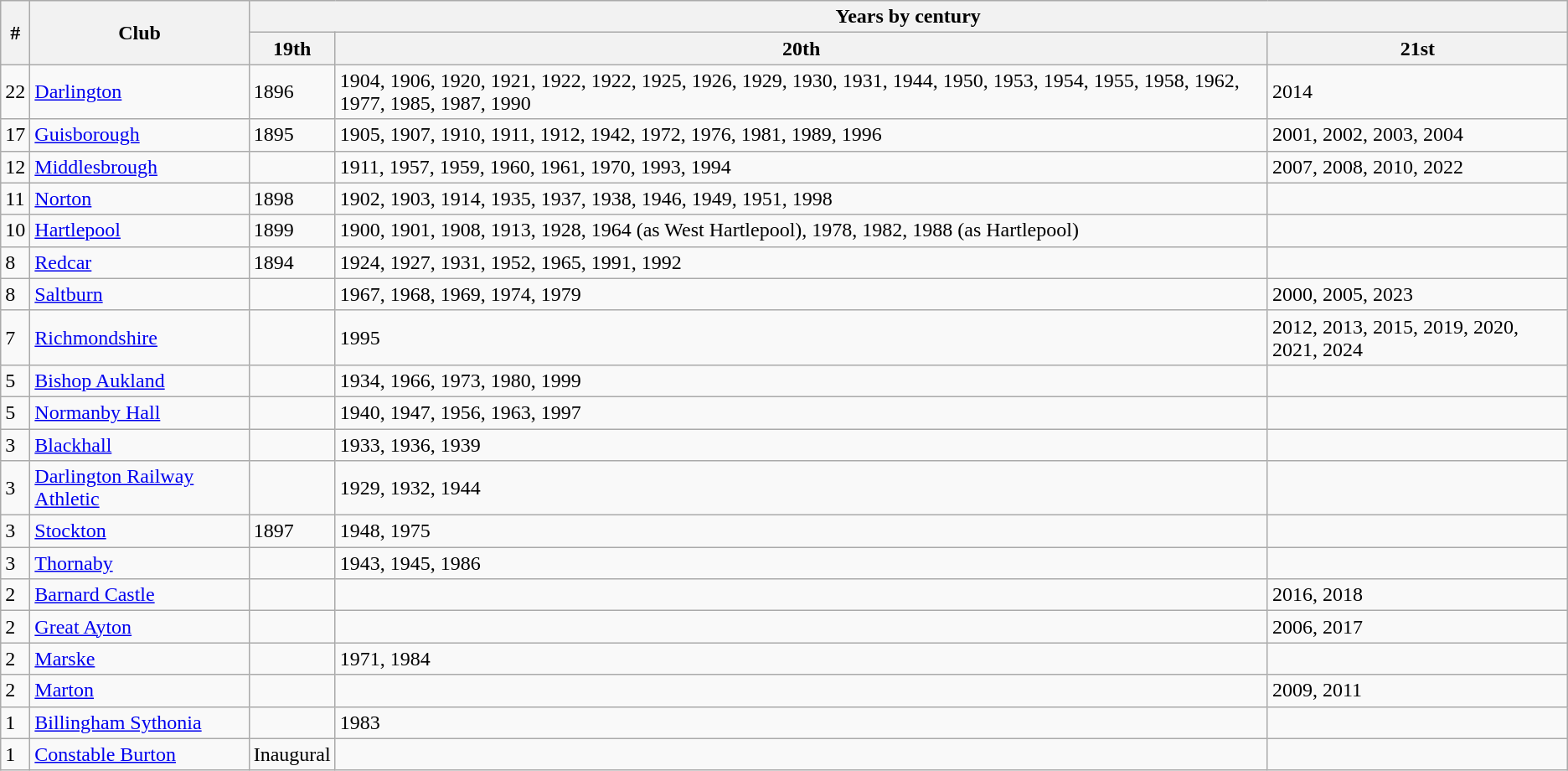<table class="wikitable">
<tr>
<th rowspan=2>#</th>
<th rowspan=2>Club</th>
<th colspan=3>Years by century</th>
</tr>
<tr>
<th>19th</th>
<th>20th</th>
<th>21st</th>
</tr>
<tr>
<td>22</td>
<td><a href='#'>Darlington</a></td>
<td>1896</td>
<td>1904, 1906, 1920, 1921, 1922, 1922, 1925, 1926, 1929, 1930, 1931, 1944, 1950, 1953, 1954, 1955, 1958, 1962, 1977, 1985, 1987, 1990</td>
<td>2014</td>
</tr>
<tr>
<td>17</td>
<td><a href='#'>Guisborough</a></td>
<td>1895</td>
<td>1905, 1907, 1910, 1911, 1912, 1942, 1972, 1976, 1981, 1989, 1996</td>
<td>2001, 2002, 2003, 2004</td>
</tr>
<tr>
<td>12</td>
<td><a href='#'>Middlesbrough</a></td>
<td></td>
<td>1911, 1957, 1959, 1960, 1961, 1970, 1993, 1994</td>
<td>2007, 2008, 2010, 2022</td>
</tr>
<tr>
<td>11</td>
<td><a href='#'>Norton</a></td>
<td>1898</td>
<td>1902, 1903, 1914, 1935, 1937, 1938, 1946, 1949, 1951, 1998</td>
<td></td>
</tr>
<tr>
<td>10</td>
<td><a href='#'>Hartlepool</a></td>
<td>1899</td>
<td>1900, 1901, 1908, 1913, 1928, 1964 (as West Hartlepool), 1978, 1982, 1988 (as Hartlepool)</td>
<td></td>
</tr>
<tr>
<td>8</td>
<td><a href='#'>Redcar</a></td>
<td>1894</td>
<td>1924, 1927, 1931, 1952, 1965, 1991, 1992</td>
<td></td>
</tr>
<tr>
<td>8</td>
<td><a href='#'>Saltburn</a></td>
<td></td>
<td>1967, 1968, 1969, 1974, 1979</td>
<td>2000, 2005, 2023</td>
</tr>
<tr>
<td>7</td>
<td><a href='#'>Richmondshire</a></td>
<td></td>
<td>1995</td>
<td>2012, 2013, 2015, 2019, 2020, 2021, 2024</td>
</tr>
<tr>
<td>5</td>
<td><a href='#'>Bishop Aukland</a></td>
<td></td>
<td>1934, 1966, 1973, 1980, 1999</td>
<td></td>
</tr>
<tr>
<td>5</td>
<td><a href='#'>Normanby Hall</a></td>
<td></td>
<td>1940, 1947, 1956, 1963, 1997</td>
<td></td>
</tr>
<tr>
<td>3</td>
<td><a href='#'>Blackhall</a></td>
<td></td>
<td>1933, 1936, 1939</td>
<td></td>
</tr>
<tr>
<td>3</td>
<td><a href='#'>Darlington Railway Athletic</a></td>
<td></td>
<td>1929, 1932, 1944</td>
<td></td>
</tr>
<tr>
<td>3</td>
<td><a href='#'>Stockton</a></td>
<td>1897</td>
<td>1948, 1975</td>
<td></td>
</tr>
<tr>
<td>3</td>
<td><a href='#'>Thornaby</a></td>
<td></td>
<td>1943, 1945, 1986</td>
<td></td>
</tr>
<tr>
<td>2</td>
<td><a href='#'>Barnard Castle</a></td>
<td></td>
<td></td>
<td>2016, 2018</td>
</tr>
<tr>
<td>2</td>
<td><a href='#'>Great Ayton</a></td>
<td></td>
<td></td>
<td>2006, 2017</td>
</tr>
<tr>
<td>2</td>
<td><a href='#'>Marske</a></td>
<td></td>
<td>1971, 1984</td>
<td></td>
</tr>
<tr>
<td>2</td>
<td><a href='#'>Marton</a></td>
<td></td>
<td></td>
<td>2009, 2011</td>
</tr>
<tr>
<td>1</td>
<td><a href='#'>Billingham Sythonia</a></td>
<td></td>
<td>1983</td>
<td></td>
</tr>
<tr>
<td>1</td>
<td><a href='#'>Constable Burton</a></td>
<td>Inaugural</td>
<td></td>
<td></td>
</tr>
</table>
